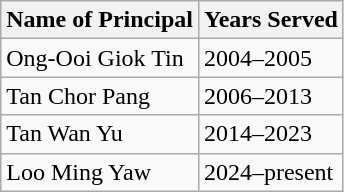<table class="wikitable">
<tr>
<th>Name of Principal</th>
<th>Years Served</th>
</tr>
<tr>
<td>Ong-Ooi Giok Tin</td>
<td>2004–2005</td>
</tr>
<tr>
<td>Tan Chor Pang</td>
<td>2006–2013</td>
</tr>
<tr>
<td>Tan Wan Yu</td>
<td>2014–2023</td>
</tr>
<tr>
<td>Loo Ming Yaw</td>
<td>2024–present</td>
</tr>
</table>
